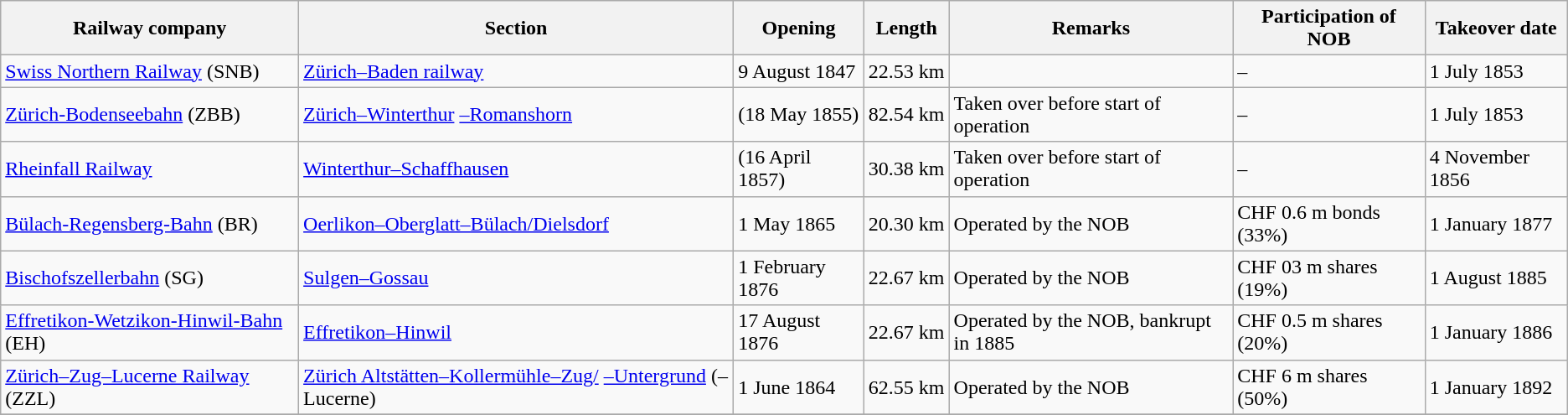<table class="wikitable">
<tr>
<th>Railway company</th>
<th>Section</th>
<th>Opening</th>
<th>Length</th>
<th>Remarks</th>
<th>Participation of NOB</th>
<th>Takeover date</th>
</tr>
<tr>
<td><a href='#'>Swiss Northern Railway</a> (SNB)</td>
<td><a href='#'>Zürich–Baden railway</a></td>
<td>9 August 1847</td>
<td>22.53 km</td>
<td></td>
<td>–</td>
<td>1 July 1853</td>
</tr>
<tr>
<td><a href='#'>Zürich-Bodenseebahn</a> (ZBB)</td>
<td><a href='#'>Zürich–Winterthur</a> <a href='#'>–Romanshorn</a></td>
<td>(18 May 1855)</td>
<td>82.54 km</td>
<td>Taken over before start of operation</td>
<td>–</td>
<td>1 July 1853</td>
</tr>
<tr>
<td><a href='#'>Rheinfall Railway</a></td>
<td><a href='#'>Winterthur–Schaffhausen</a></td>
<td>(16 April 1857)</td>
<td>30.38 km</td>
<td>Taken over before start of operation</td>
<td>–</td>
<td>4 November 1856</td>
</tr>
<tr>
<td><a href='#'>Bülach-Regensberg-Bahn</a> (BR)</td>
<td><a href='#'>Oerlikon–Oberglatt–Bülach/Dielsdorf</a></td>
<td>1 May 1865</td>
<td>20.30 km</td>
<td>Operated by the NOB</td>
<td>CHF 0.6 m bonds (33%)</td>
<td>1 January 1877</td>
</tr>
<tr>
<td><a href='#'>Bischofszellerbahn</a> (SG)</td>
<td><a href='#'>Sulgen–Gossau</a></td>
<td>1 February 1876</td>
<td>22.67 km</td>
<td>Operated by the NOB</td>
<td>CHF 03 m shares (19%)</td>
<td>1 August 1885</td>
</tr>
<tr>
<td><a href='#'>Effretikon-Wetzikon-Hinwil-Bahn</a> (EH)</td>
<td><a href='#'>Effretikon–Hinwil</a></td>
<td>17 August 1876</td>
<td>22.67 km</td>
<td>Operated by the NOB, bankrupt in 1885</td>
<td>CHF 0.5 m shares (20%)</td>
<td>1 January 1886</td>
</tr>
<tr>
<td><a href='#'>Zürich–Zug–Lucerne Railway</a> (ZZL)</td>
<td><a href='#'>Zürich Altstätten–Kollermühle–Zug/</a> <a href='#'>–Untergrund</a> (–Lucerne)</td>
<td>1 June 1864</td>
<td>62.55 km</td>
<td>Operated by the NOB</td>
<td>CHF 6 m shares (50%)</td>
<td>1 January 1892</td>
</tr>
<tr>
</tr>
</table>
